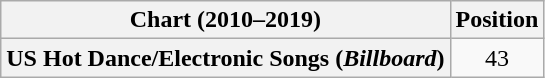<table class="wikitable plainrowheaders" style="text-align:center">
<tr>
<th scope="col">Chart (2010–2019)</th>
<th scope="col">Position</th>
</tr>
<tr>
<th scope="row">US Hot Dance/Electronic Songs (<em>Billboard</em>)</th>
<td>43</td>
</tr>
</table>
